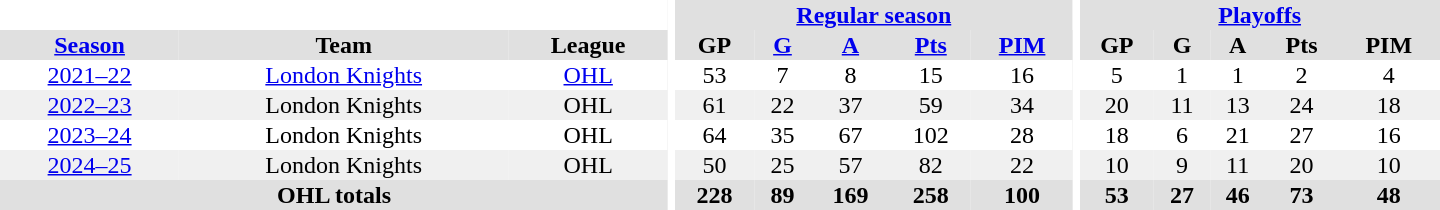<table border="0" cellpadding="1" cellspacing="0" style="text-align:center; width:60em">
<tr bgcolor="#e0e0e0">
<th colspan="3" bgcolor="#ffffff"></th>
<th rowspan="101" bgcolor="#ffffff"></th>
<th colspan="5"><a href='#'>Regular season</a></th>
<th rowspan="101" bgcolor="#ffffff"></th>
<th colspan="5"><a href='#'>Playoffs</a></th>
</tr>
<tr bgcolor="#e0e0e0">
<th><a href='#'>Season</a></th>
<th>Team</th>
<th>League</th>
<th>GP</th>
<th><a href='#'>G</a></th>
<th><a href='#'>A</a></th>
<th><a href='#'>Pts</a></th>
<th><a href='#'>PIM</a></th>
<th>GP</th>
<th>G</th>
<th>A</th>
<th>Pts</th>
<th>PIM</th>
</tr>
<tr>
<td><a href='#'>2021–22</a></td>
<td><a href='#'>London Knights</a></td>
<td><a href='#'>OHL</a></td>
<td>53</td>
<td>7</td>
<td>8</td>
<td>15</td>
<td>16</td>
<td>5</td>
<td>1</td>
<td>1</td>
<td>2</td>
<td>4</td>
</tr>
<tr bgcolor="#f0f0f0">
<td><a href='#'>2022–23</a></td>
<td>London Knights</td>
<td>OHL</td>
<td>61</td>
<td>22</td>
<td>37</td>
<td>59</td>
<td>34</td>
<td>20</td>
<td>11</td>
<td>13</td>
<td>24</td>
<td>18</td>
</tr>
<tr>
<td><a href='#'>2023–24</a></td>
<td>London Knights</td>
<td>OHL</td>
<td>64</td>
<td>35</td>
<td>67</td>
<td>102</td>
<td>28</td>
<td>18</td>
<td>6</td>
<td>21</td>
<td>27</td>
<td>16</td>
</tr>
<tr bgcolor="#f0f0f0">
<td><a href='#'>2024–25</a></td>
<td>London Knights</td>
<td>OHL</td>
<td>50</td>
<td>25</td>
<td>57</td>
<td>82</td>
<td>22</td>
<td>10</td>
<td>9</td>
<td>11</td>
<td>20</td>
<td>10</td>
</tr>
<tr bgcolor="#e0e0e0">
<th colspan="3">OHL totals</th>
<th>228</th>
<th>89</th>
<th>169</th>
<th>258</th>
<th>100</th>
<th>53</th>
<th>27</th>
<th>46</th>
<th>73</th>
<th>48</th>
</tr>
</table>
